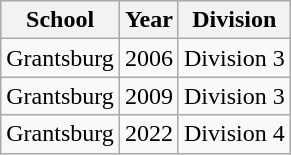<table class="wikitable">
<tr>
<th>School</th>
<th>Year</th>
<th>Division</th>
</tr>
<tr>
<td>Grantsburg</td>
<td>2006</td>
<td>Division 3</td>
</tr>
<tr>
<td>Grantsburg</td>
<td>2009</td>
<td>Division 3</td>
</tr>
<tr>
<td>Grantsburg</td>
<td>2022</td>
<td>Division 4</td>
</tr>
</table>
